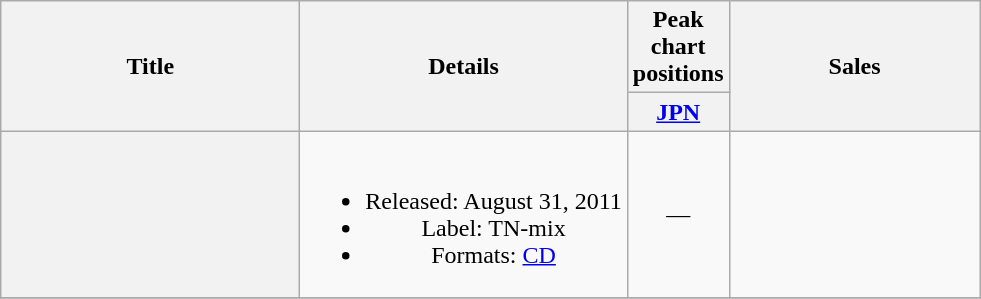<table class="wikitable plainrowheaders" style="text-align:center;">
<tr>
<th rowspan="2" style="width:12em;">Title</th>
<th rowspan="2">Details</th>
<th colspan="1">Peak chart positions</th>
<th rowspan="2" style="width:10em;">Sales</th>
</tr>
<tr>
<th width="30"><a href='#'>JPN</a></th>
</tr>
<tr>
<th scope="row"><br></th>
<td><br><ul><li>Released: August 31, 2011</li><li>Label: TN-mix</li><li>Formats: <a href='#'>CD</a></li></ul></td>
<td>—</td>
<td></td>
</tr>
<tr>
</tr>
</table>
